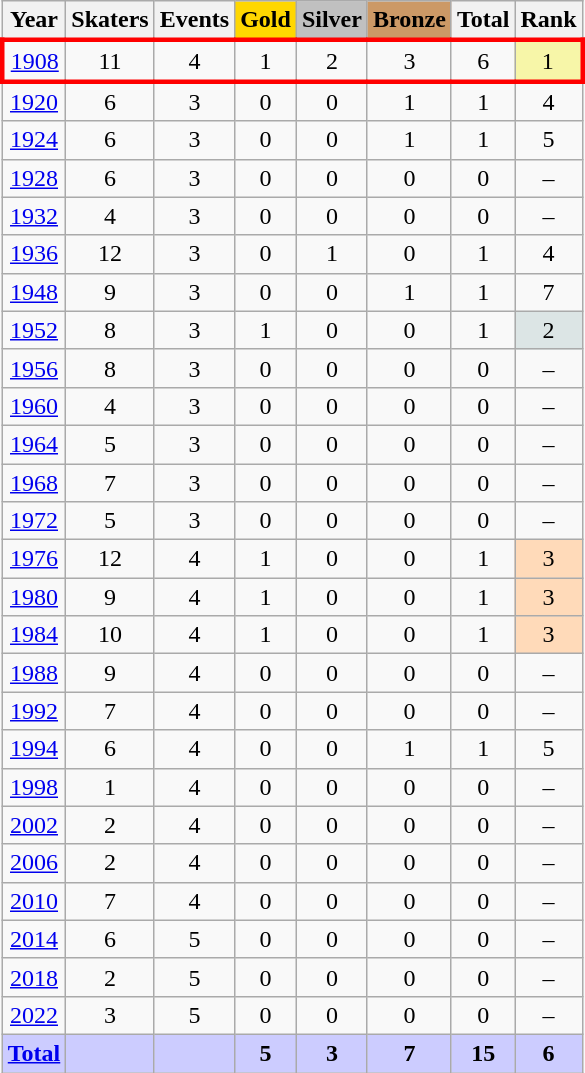<table class="wikitable sortable collapsible collapsed">
<tr>
<th>Year</th>
<th>Skaters</th>
<th>Events</th>
<th style="text-align:center; background-color:gold;"><strong>Gold</strong></th>
<th style="text-align:center; background-color:silver;"><strong>Silver</strong></th>
<th style="text-align:center; background-color:#c96;"><strong>Bronze</strong></th>
<th>Total</th>
<th>Rank</th>
</tr>
<tr style="text-align:center;border: 3px solid red">
<td><a href='#'>1908</a></td>
<td>11</td>
<td>4</td>
<td>1</td>
<td>2</td>
<td>3</td>
<td>6</td>
<td style="background-color:#F7F6A8">1</td>
</tr>
<tr style="text-align:center">
<td><a href='#'>1920</a></td>
<td>6</td>
<td>3</td>
<td>0</td>
<td>0</td>
<td>1</td>
<td>1</td>
<td>4</td>
</tr>
<tr style="text-align:center">
<td><a href='#'>1924</a></td>
<td>6</td>
<td>3</td>
<td>0</td>
<td>0</td>
<td>1</td>
<td>1</td>
<td>5</td>
</tr>
<tr style="text-align:center">
<td><a href='#'>1928</a></td>
<td>6</td>
<td>3</td>
<td>0</td>
<td>0</td>
<td>0</td>
<td>0</td>
<td>–</td>
</tr>
<tr style="text-align:center">
<td><a href='#'>1932</a></td>
<td>4</td>
<td>3</td>
<td>0</td>
<td>0</td>
<td>0</td>
<td>0</td>
<td>–</td>
</tr>
<tr style="text-align:center">
<td><a href='#'>1936</a></td>
<td>12</td>
<td>3</td>
<td>0</td>
<td>1</td>
<td>0</td>
<td>1</td>
<td>4</td>
</tr>
<tr style="text-align:center">
<td><a href='#'>1948</a></td>
<td>9</td>
<td>3</td>
<td>0</td>
<td>0</td>
<td>1</td>
<td>1</td>
<td>7</td>
</tr>
<tr style="text-align:center">
<td><a href='#'>1952</a></td>
<td>8</td>
<td>3</td>
<td>1</td>
<td>0</td>
<td>0</td>
<td>1</td>
<td style="background-color:#dce5e5">2</td>
</tr>
<tr style="text-align:center">
<td><a href='#'>1956</a></td>
<td>8</td>
<td>3</td>
<td>0</td>
<td>0</td>
<td>0</td>
<td>0</td>
<td>–</td>
</tr>
<tr style="text-align:center">
<td><a href='#'>1960</a></td>
<td>4</td>
<td>3</td>
<td>0</td>
<td>0</td>
<td>0</td>
<td>0</td>
<td>–</td>
</tr>
<tr style="text-align:center">
<td><a href='#'>1964</a></td>
<td>5</td>
<td>3</td>
<td>0</td>
<td>0</td>
<td>0</td>
<td>0</td>
<td>–</td>
</tr>
<tr style="text-align:center">
<td><a href='#'>1968</a></td>
<td>7</td>
<td>3</td>
<td>0</td>
<td>0</td>
<td>0</td>
<td>0</td>
<td>–</td>
</tr>
<tr style="text-align:center">
<td><a href='#'>1972</a></td>
<td>5</td>
<td>3</td>
<td>0</td>
<td>0</td>
<td>0</td>
<td>0</td>
<td>–</td>
</tr>
<tr style="text-align:center">
<td><a href='#'>1976</a></td>
<td>12</td>
<td>4</td>
<td>1</td>
<td>0</td>
<td>0</td>
<td>1</td>
<td style="background-color:#ffdab9">3</td>
</tr>
<tr style="text-align:center">
<td><a href='#'>1980</a></td>
<td>9</td>
<td>4</td>
<td>1</td>
<td>0</td>
<td>0</td>
<td>1</td>
<td style="background-color:#ffdab9">3</td>
</tr>
<tr style="text-align:center">
<td><a href='#'>1984</a></td>
<td>10</td>
<td>4</td>
<td>1</td>
<td>0</td>
<td>0</td>
<td>1</td>
<td style="background-color:#ffdab9">3</td>
</tr>
<tr style="text-align:center">
<td><a href='#'>1988</a></td>
<td>9</td>
<td>4</td>
<td>0</td>
<td>0</td>
<td>0</td>
<td>0</td>
<td>–</td>
</tr>
<tr style="text-align:center">
<td><a href='#'>1992</a></td>
<td>7</td>
<td>4</td>
<td>0</td>
<td>0</td>
<td>0</td>
<td>0</td>
<td>–</td>
</tr>
<tr style="text-align:center">
<td><a href='#'>1994</a></td>
<td>6</td>
<td>4</td>
<td>0</td>
<td>0</td>
<td>1</td>
<td>1</td>
<td>5</td>
</tr>
<tr style="text-align:center">
<td><a href='#'>1998</a></td>
<td>1</td>
<td>4</td>
<td>0</td>
<td>0</td>
<td>0</td>
<td>0</td>
<td>–</td>
</tr>
<tr style="text-align:center">
<td><a href='#'>2002</a></td>
<td>2</td>
<td>4</td>
<td>0</td>
<td>0</td>
<td>0</td>
<td>0</td>
<td>–</td>
</tr>
<tr style="text-align:center">
<td><a href='#'>2006</a></td>
<td>2</td>
<td>4</td>
<td>0</td>
<td>0</td>
<td>0</td>
<td>0</td>
<td>–</td>
</tr>
<tr style="text-align:center">
<td><a href='#'>2010</a></td>
<td>7</td>
<td>4</td>
<td>0</td>
<td>0</td>
<td>0</td>
<td>0</td>
<td>–</td>
</tr>
<tr style="text-align:center">
<td><a href='#'>2014</a></td>
<td>6</td>
<td>5</td>
<td>0</td>
<td>0</td>
<td>0</td>
<td>0</td>
<td>–</td>
</tr>
<tr style="text-align:center">
<td><a href='#'>2018</a></td>
<td>2</td>
<td>5</td>
<td>0</td>
<td>0</td>
<td>0</td>
<td>0</td>
<td>–</td>
</tr>
<tr style="text-align:center">
<td><a href='#'>2022</a></td>
<td>3</td>
<td>5</td>
<td>0</td>
<td>0</td>
<td>0</td>
<td>0</td>
<td>–</td>
</tr>
<tr style="text-align:center; background-color:#ccf;">
<td><strong><a href='#'>Total</a></strong></td>
<td></td>
<td></td>
<td><strong>5</strong></td>
<td><strong>3</strong></td>
<td><strong>7</strong></td>
<td><strong>15</strong></td>
<td><strong>6</strong></td>
</tr>
</table>
